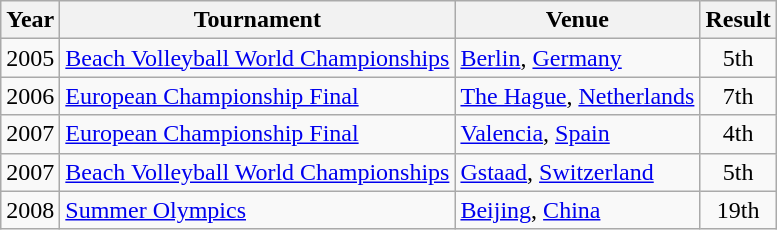<table class=wikitable>
<tr>
<th>Year</th>
<th>Tournament</th>
<th>Venue</th>
<th>Result</th>
</tr>
<tr>
<td>2005</td>
<td><a href='#'>Beach Volleyball World Championships</a></td>
<td><a href='#'>Berlin</a>, <a href='#'>Germany</a></td>
<td align="center">5th</td>
</tr>
<tr>
<td>2006</td>
<td><a href='#'>European Championship Final</a></td>
<td><a href='#'>The Hague</a>, <a href='#'>Netherlands</a></td>
<td align="center">7th</td>
</tr>
<tr>
<td>2007</td>
<td><a href='#'>European Championship Final</a></td>
<td><a href='#'>Valencia</a>, <a href='#'>Spain</a></td>
<td align="center">4th</td>
</tr>
<tr>
<td>2007</td>
<td><a href='#'>Beach Volleyball World Championships</a></td>
<td><a href='#'>Gstaad</a>, <a href='#'>Switzerland</a></td>
<td align="center">5th</td>
</tr>
<tr>
<td>2008</td>
<td><a href='#'>Summer Olympics</a></td>
<td><a href='#'>Beijing</a>, <a href='#'>China</a></td>
<td align="center">19th</td>
</tr>
</table>
